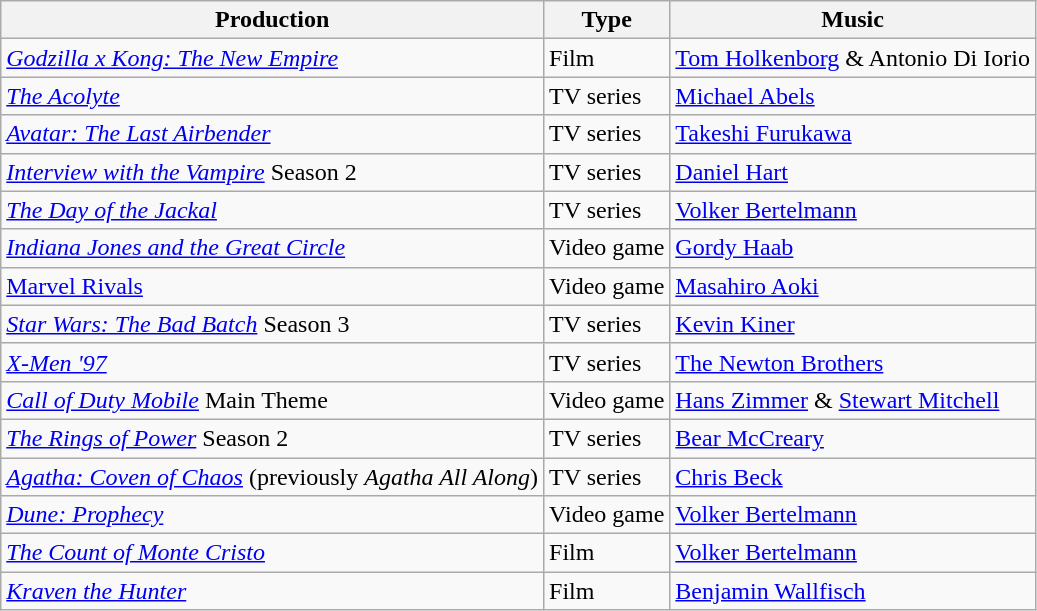<table class="wikitable sortable">
<tr>
<th>Production</th>
<th>Type</th>
<th>Music</th>
</tr>
<tr>
<td><em><a href='#'>Godzilla x Kong: The New Empire</a></em></td>
<td>Film</td>
<td><a href='#'>Tom Holkenborg</a> & Antonio Di Iorio </td>
</tr>
<tr>
<td><em><a href='#'>The Acolyte</a></em></td>
<td>TV series</td>
<td><a href='#'>Michael Abels</a></td>
</tr>
<tr>
<td><em><a href='#'>Avatar: The Last Airbender</a></em></td>
<td>TV series</td>
<td><a href='#'>Takeshi Furukawa</a></td>
</tr>
<tr>
<td><em><a href='#'>Interview with the Vampire</a></em> Season 2</td>
<td>TV series</td>
<td><a href='#'>Daniel Hart</a></td>
</tr>
<tr>
<td><em><a href='#'>The Day of the Jackal</a></em></td>
<td>TV series</td>
<td><a href='#'>Volker Bertelmann</a></td>
</tr>
<tr>
<td><em><a href='#'>Indiana Jones and the Great Circle</a></em></td>
<td>Video game</td>
<td><a href='#'>Gordy Haab</a></td>
</tr>
<tr>
<td><a href='#'>Marvel Rivals</a></td>
<td>Video game</td>
<td><a href='#'>Masahiro Aoki</a></td>
</tr>
<tr>
<td><em><a href='#'>Star Wars: The Bad Batch</a></em> Season 3</td>
<td>TV series</td>
<td><a href='#'>Kevin Kiner</a></td>
</tr>
<tr>
<td><em><a href='#'>X-Men '97</a></em></td>
<td>TV series</td>
<td><a href='#'>The Newton Brothers</a></td>
</tr>
<tr>
<td><em><a href='#'>Call of Duty Mobile</a></em> Main Theme</td>
<td>Video game</td>
<td><a href='#'>Hans Zimmer</a> & <a href='#'>Stewart Mitchell</a></td>
</tr>
<tr>
<td><em><a href='#'>The Rings of Power</a></em> Season 2</td>
<td>TV series</td>
<td><a href='#'>Bear McCreary</a></td>
</tr>
<tr>
<td><em><a href='#'>Agatha: Coven of Chaos</a></em> (previously <em>Agatha All Along</em>)</td>
<td>TV series</td>
<td><a href='#'>Chris Beck</a></td>
</tr>
<tr>
<td><em><a href='#'>Dune: Prophecy</a></em></td>
<td>Video game</td>
<td><a href='#'>Volker Bertelmann</a></td>
</tr>
<tr>
<td><em><a href='#'>The Count of Monte Cristo</a></em></td>
<td>Film</td>
<td><a href='#'>Volker Bertelmann</a></td>
</tr>
<tr>
<td><em><a href='#'>Kraven the Hunter</a></em></td>
<td>Film</td>
<td><a href='#'>Benjamin Wallfisch</a></td>
</tr>
</table>
